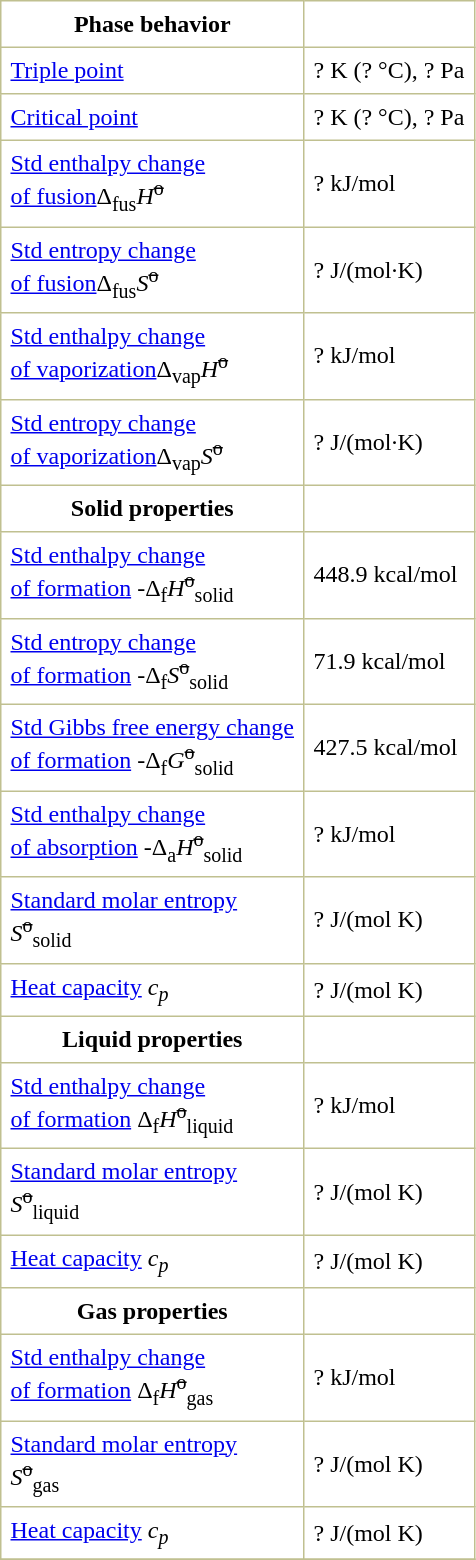<table border="1" cellspacing="0" cellpadding="6" style="margin: 0 0 0 0.5em; background: #FFFFFF; border-collapse: collapse; border-color: #C0C090;">
<tr>
<th>Phase behavior</th>
</tr>
<tr>
<td><a href='#'>Triple point</a></td>
<td>? K (? °C), ? Pa</td>
</tr>
<tr>
<td><a href='#'>Critical point</a></td>
<td>? K (? °C), ? Pa</td>
</tr>
<tr>
<td><a href='#'>Std enthalpy change<br>of fusion</a>Δ<sub>fus</sub><em>H</em><sup><s>o</s></sup></td>
<td>? kJ/mol</td>
</tr>
<tr>
<td><a href='#'>Std entropy change<br>of fusion</a>Δ<sub>fus</sub><em>S</em><sup><s>o</s></sup></td>
<td>? J/(mol·K)</td>
</tr>
<tr>
<td><a href='#'>Std enthalpy change<br>of vaporization</a>Δ<sub>vap</sub><em>H</em><sup><s>o</s></sup></td>
<td>? kJ/mol</td>
</tr>
<tr>
<td><a href='#'>Std entropy change<br>of vaporization</a>Δ<sub>vap</sub><em>S</em><sup><s>o</s></sup></td>
<td>? J/(mol·K)</td>
</tr>
<tr>
<th>Solid properties</th>
</tr>
<tr>
<td><a href='#'>Std enthalpy change<br>of formation</a> -Δ<sub>f</sub><em>H</em><sup><s>o</s></sup><sub>solid</sub></td>
<td>448.9 kcal/mol</td>
</tr>
<tr>
<td><a href='#'>Std entropy change<br>of formation</a> -Δ<sub>f</sub><em>S</em><sup><s>o</s></sup><sub>solid</sub></td>
<td>71.9 kcal/mol</td>
</tr>
<tr>
<td><a href='#'>Std Gibbs free energy change<br>of formation</a> -Δ<sub>f</sub><em>G</em><sup><s>o</s></sup><sub>solid</sub></td>
<td>427.5 kcal/mol</td>
</tr>
<tr>
<td><a href='#'>Std enthalpy change<br>of absorption</a> -Δ<sub>a</sub><em>H</em><sup><s>o</s></sup><sub>solid</sub></td>
<td>? kJ/mol</td>
</tr>
<tr>
<td><a href='#'>Standard molar entropy</a><br><em>S</em><sup><s>o</s></sup><sub>solid</sub></td>
<td>? J/(mol K)</td>
</tr>
<tr>
<td><a href='#'>Heat capacity</a> <em>c<sub>p</sub></em></td>
<td>? J/(mol K)</td>
</tr>
<tr>
<th>Liquid properties</th>
</tr>
<tr>
<td><a href='#'>Std enthalpy change<br>of formation</a> Δ<sub>f</sub><em>H</em><sup><s>o</s></sup><sub>liquid</sub></td>
<td>? kJ/mol</td>
</tr>
<tr>
<td><a href='#'>Standard molar entropy</a><br><em>S</em><sup><s>o</s></sup><sub>liquid</sub></td>
<td>? J/(mol K)</td>
</tr>
<tr>
<td><a href='#'>Heat capacity</a> <em>c<sub>p</sub></em></td>
<td>? J/(mol K)</td>
</tr>
<tr>
<th>Gas properties</th>
</tr>
<tr>
<td><a href='#'>Std enthalpy change<br>of formation</a> Δ<sub>f</sub><em>H</em><sup><s>o</s></sup><sub>gas</sub></td>
<td>? kJ/mol</td>
</tr>
<tr>
<td><a href='#'>Standard molar entropy</a><br><em>S</em><sup><s>o</s></sup><sub>gas</sub></td>
<td>? J/(mol K)</td>
</tr>
<tr>
<td><a href='#'>Heat capacity</a> <em>c<sub>p</sub></em></td>
<td>? J/(mol K)</td>
</tr>
<tr>
</tr>
</table>
